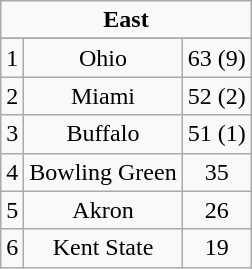<table class="wikitable" style="display: inline-table;">
<tr align="center">
<td align="center" Colspan="3"><strong>East</strong></td>
</tr>
<tr align="center">
</tr>
<tr align="center">
<td>1</td>
<td>Ohio</td>
<td>63 (9)</td>
</tr>
<tr align="center">
<td>2</td>
<td>Miami</td>
<td>52 (2)</td>
</tr>
<tr align="center">
<td>3</td>
<td>Buffalo</td>
<td>51 (1)</td>
</tr>
<tr align="center">
<td>4</td>
<td>Bowling Green</td>
<td>35</td>
</tr>
<tr align="center">
<td>5</td>
<td>Akron</td>
<td>26</td>
</tr>
<tr align="center">
<td>6</td>
<td>Kent State</td>
<td>19</td>
</tr>
</table>
